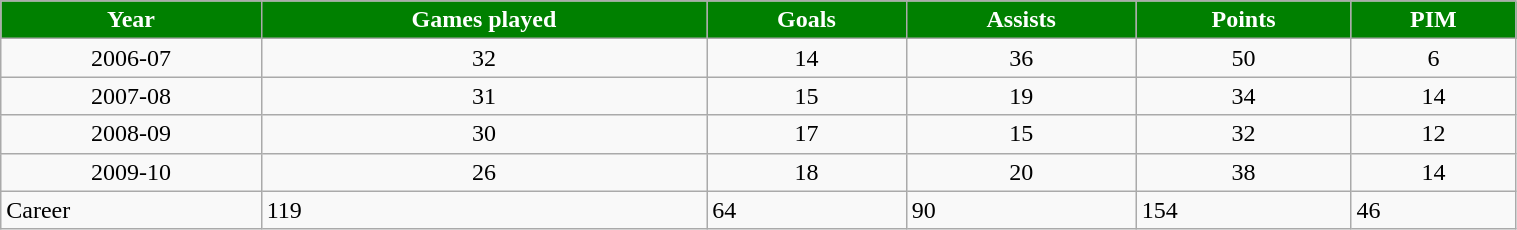<table class="wikitable" style="width:80%;">
<tr style="text-align:center; background:green; color:#fff;">
<td><strong>Year</strong></td>
<td><strong>Games played</strong></td>
<td><strong>Goals</strong></td>
<td><strong>Assists</strong></td>
<td><strong>Points</strong></td>
<td><strong>PIM</strong></td>
</tr>
<tr style="text-align:center;" bgcolor="">
<td>2006-07</td>
<td>32</td>
<td>14</td>
<td>36</td>
<td>50</td>
<td>6</td>
</tr>
<tr style="text-align:center;" bgcolor="">
<td>2007-08</td>
<td>31</td>
<td>15</td>
<td>19</td>
<td>34</td>
<td>14</td>
</tr>
<tr style="text-align:center;" bgcolor="">
<td>2008-09</td>
<td>30</td>
<td>17</td>
<td>15</td>
<td>32</td>
<td>12</td>
</tr>
<tr style="text-align:center;" bgcolor="">
<td>2009-10</td>
<td>26</td>
<td>18</td>
<td>20</td>
<td>38</td>
<td>14</td>
</tr>
<tr>
<td>Career</td>
<td>119</td>
<td>64</td>
<td>90</td>
<td>154</td>
<td>46</td>
</tr>
</table>
